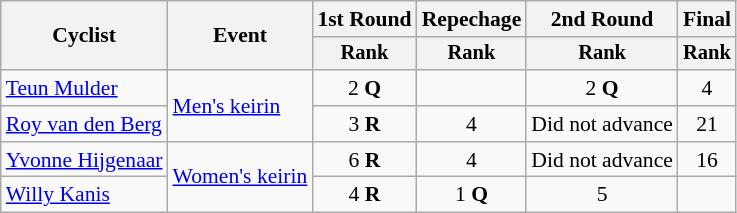<table class="wikitable" style="font-size:90%">
<tr>
<th rowspan=2>Cyclist</th>
<th rowspan=2>Event</th>
<th>1st Round</th>
<th>Repechage</th>
<th>2nd Round</th>
<th>Final</th>
</tr>
<tr style="font-size:95%">
<th>Rank</th>
<th>Rank</th>
<th>Rank</th>
<th>Rank</th>
</tr>
<tr align=center>
<td align=left><a href='#'>Teun Mulder</a></td>
<td align=left rowspan=2><a href='#'>Men's keirin</a></td>
<td>2 <strong>Q</strong></td>
<td></td>
<td>2 <strong>Q</strong></td>
<td>4</td>
</tr>
<tr align=center>
<td align=left><a href='#'>Roy van den Berg</a></td>
<td>3 <strong>R</strong></td>
<td>4</td>
<td>Did not advance</td>
<td>21</td>
</tr>
<tr align=center>
<td align=left><a href='#'>Yvonne Hijgenaar</a></td>
<td align=left rowspan=2><a href='#'>Women's keirin</a></td>
<td>6 <strong>R</strong></td>
<td>4</td>
<td>Did not advance</td>
<td>16</td>
</tr>
<tr align=center>
<td align=left><a href='#'>Willy Kanis</a></td>
<td>4 <strong>R</strong></td>
<td>1 <strong>Q</strong></td>
<td>5</td>
<td></td>
</tr>
</table>
